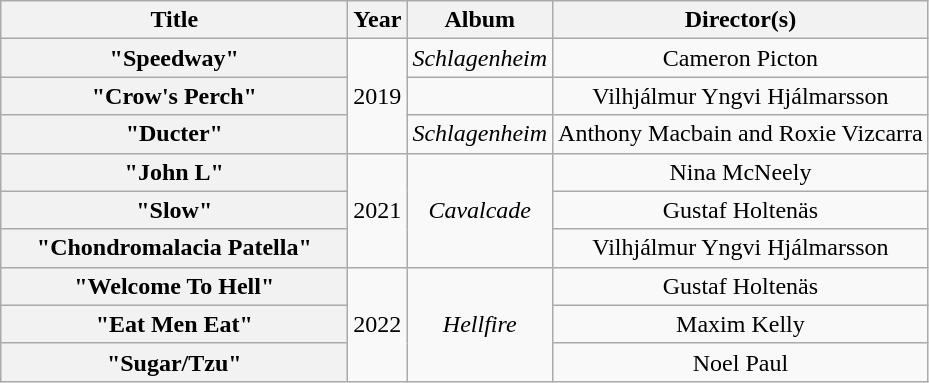<table class="wikitable plainrowheaders" style="text-align:center;">
<tr>
<th scope="col" style="width:14em;">Title</th>
<th scope="col">Year</th>
<th scope="col">Album</th>
<th scope="col">Director(s)</th>
</tr>
<tr>
<th scope="row">"Speedway"</th>
<td rowspan="3">2019</td>
<td><em>Schlagenheim</em></td>
<td>Cameron Picton</td>
</tr>
<tr>
<th scope="row">"Crow's Perch"</th>
<td></td>
<td>Vilhjálmur Yngvi Hjálmarsson</td>
</tr>
<tr>
<th scope="row">"Ducter"</th>
<td><em>Schlagenheim</em></td>
<td>Anthony Macbain and Roxie Vizcarra</td>
</tr>
<tr>
<th scope="row">"John L"</th>
<td rowspan="3">2021</td>
<td rowspan="3"><em>Cavalcade</em></td>
<td>Nina McNeely</td>
</tr>
<tr>
<th scope="row">"Slow"</th>
<td>Gustaf Holtenäs</td>
</tr>
<tr>
<th scope="row">"Chondromalacia Patella"</th>
<td>Vilhjálmur Yngvi Hjálmarsson</td>
</tr>
<tr>
<th scope="row">"Welcome To Hell"</th>
<td rowspan="3">2022</td>
<td rowspan="3"><em>Hellfire</em></td>
<td>Gustaf Holtenäs</td>
</tr>
<tr>
<th scope="row">"Eat Men Eat"</th>
<td>Maxim Kelly</td>
</tr>
<tr>
<th scope="row">"Sugar/Tzu"</th>
<td>Noel Paul</td>
</tr>
</table>
